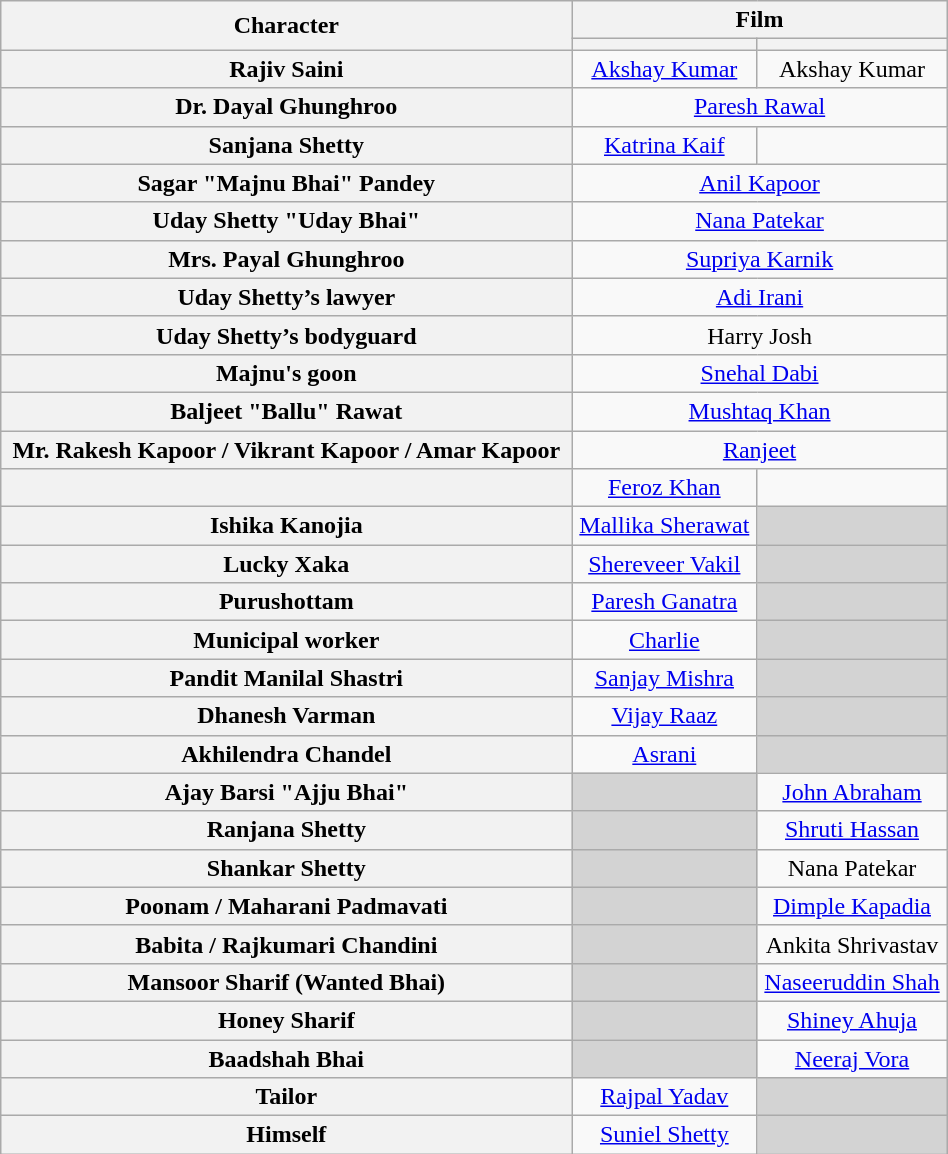<table class="wikitable" style="text-align:center;" width="50%">
<tr>
<th scope="col" rowspan="2">Character</th>
<th colspan="2" scope="col">Film</th>
</tr>
<tr>
<th scope="col"></th>
<th scope="col"></th>
</tr>
<tr>
<th scope="row">Rajiv Saini</th>
<td colspan="1"><a href='#'>Akshay Kumar</a></td>
<td>Akshay Kumar </td>
</tr>
<tr>
<th scope="row">Dr. Dayal Ghunghroo</th>
<td colspan="2"><a href='#'>Paresh Rawal</a></td>
</tr>
<tr>
<th scope="row">Sanjana Shetty</th>
<td><a href='#'>Katrina Kaif</a></td>
<td></td>
</tr>
<tr>
<th scope="row">Sagar "Majnu Bhai" Pandey</th>
<td colspan="2"><a href='#'>Anil Kapoor</a></td>
</tr>
<tr>
<th scope="row">Uday Shetty "Uday Bhai"</th>
<td colspan="2"><a href='#'>Nana Patekar</a></td>
</tr>
<tr>
<th scope="row">Mrs. Payal Ghunghroo</th>
<td colspan="2"><a href='#'>Supriya Karnik</a></td>
</tr>
<tr>
<th scope="row">Uday Shetty’s lawyer</th>
<td colspan="2"><a href='#'>Adi Irani</a></td>
</tr>
<tr>
<th scope="row">Uday Shetty’s bodyguard</th>
<td colspan="2">Harry Josh</td>
</tr>
<tr>
<th scope="row">Majnu's goon</th>
<td colspan="2"><a href='#'>Snehal Dabi</a></td>
</tr>
<tr>
<th scope="row">Baljeet "Ballu" Rawat</th>
<td colspan="2"><a href='#'>Mushtaq Khan</a></td>
</tr>
<tr>
<th scope="row">Mr. Rakesh Kapoor / Vikrant Kapoor / Amar Kapoor</th>
<td colspan="2"><a href='#'>Ranjeet</a></td>
</tr>
<tr>
<th scope="row"></th>
<td><a href='#'>Feroz Khan</a></td>
<td></td>
</tr>
<tr>
<th scope="row">Ishika Kanojia</th>
<td><a href='#'>Mallika Sherawat</a></td>
<td colspan="1" style="background:#d3d3d3;"></td>
</tr>
<tr>
<th scope="row">Lucky Xaka</th>
<td><a href='#'>Shereveer Vakil</a></td>
<td colspan="1" style="background:#d3d3d3;"></td>
</tr>
<tr>
<th scope="row">Purushottam</th>
<td><a href='#'>Paresh Ganatra</a></td>
<td colspan="1" style="background:#d3d3d3;"></td>
</tr>
<tr>
<th scope="row">Municipal worker</th>
<td><a href='#'>Charlie</a></td>
<td colspan="1" style="background:#d3d3d3;"></td>
</tr>
<tr>
<th scope="row">Pandit Manilal Shastri</th>
<td><a href='#'>Sanjay Mishra</a></td>
<td colspan="1" style="background:#d3d3d3;"></td>
</tr>
<tr>
<th scope="row">Dhanesh Varman</th>
<td><a href='#'>Vijay Raaz</a></td>
<td colspan="1" style="background:#d3d3d3;"></td>
</tr>
<tr>
<th scope="row">Akhilendra Chandel</th>
<td><a href='#'>Asrani</a></td>
<td colspan="1" style="background:#d3d3d3;"></td>
</tr>
<tr>
<th scope="row">Ajay Barsi "Ajju Bhai"</th>
<td style="background:#d3d3d3;"></td>
<td><a href='#'>John Abraham</a></td>
</tr>
<tr>
<th scope="row">Ranjana Shetty</th>
<td style="background:#d3d3d3;"></td>
<td><a href='#'>Shruti Hassan</a></td>
</tr>
<tr>
<th scope="row">Shankar Shetty</th>
<td style="background:#d3d3d3;"></td>
<td>Nana Patekar</td>
</tr>
<tr>
<th scope="row">Poonam / Maharani Padmavati</th>
<td style="background:#d3d3d3;"></td>
<td><a href='#'>Dimple Kapadia</a></td>
</tr>
<tr>
<th scope="row">Babita / Rajkumari Chandini</th>
<td style="background:#d3d3d3;"></td>
<td>Ankita Shrivastav</td>
</tr>
<tr>
<th scope="row">Mansoor Sharif (Wanted Bhai)</th>
<td style="background:#d3d3d3;"></td>
<td><a href='#'>Naseeruddin Shah</a></td>
</tr>
<tr>
<th scope="row">Honey Sharif</th>
<td style="background:#d3d3d3;"></td>
<td><a href='#'>Shiney Ahuja</a></td>
</tr>
<tr>
<th scope="row">Baadshah Bhai</th>
<td style="background:#d3d3d3;"></td>
<td><a href='#'>Neeraj Vora</a></td>
</tr>
<tr>
<th scope="row">Tailor</th>
<td><a href='#'>Rajpal Yadav</a></td>
<td style="background:#d3d3d3;"></td>
</tr>
<tr>
<th scope ="row">Himself</th>
<td><a href='#'>Suniel Shetty</a></td>
<td style="background:#d3d3d3;"></td>
</tr>
</table>
